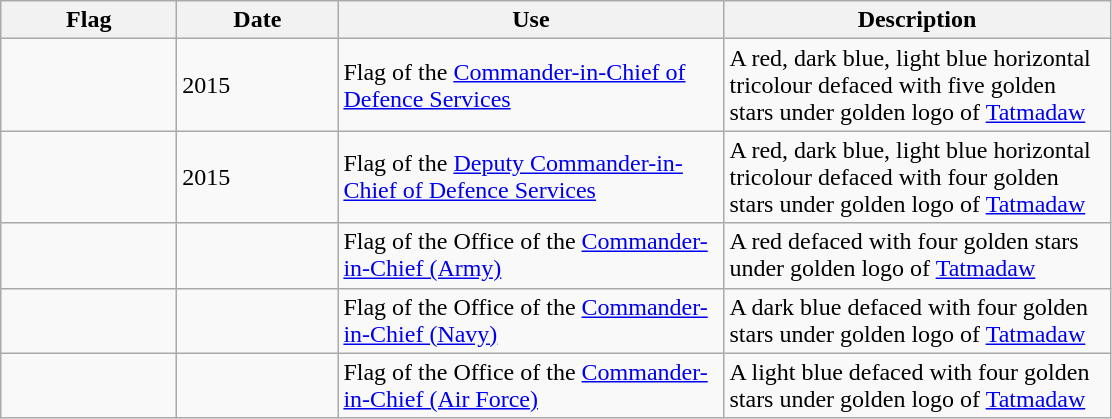<table class="wikitable">
<tr>
<th width="110">Flag</th>
<th width="100">Date</th>
<th width="250">Use</th>
<th width="250">Description</th>
</tr>
<tr>
<td></td>
<td>2015</td>
<td>Flag of the <a href='#'>Commander-in-Chief of Defence Services</a></td>
<td>A red, dark blue, light blue horizontal tricolour defaced with five golden stars under golden logo of <a href='#'>Tatmadaw</a></td>
</tr>
<tr>
<td></td>
<td>2015</td>
<td>Flag of the <a href='#'>Deputy Commander-in-Chief of Defence Services</a></td>
<td>A red, dark blue, light blue horizontal tricolour defaced with four golden stars under golden logo of <a href='#'>Tatmadaw</a></td>
</tr>
<tr>
<td></td>
<td></td>
<td>Flag of the Office of the <a href='#'>Commander-in-Chief (Army)</a></td>
<td>A red defaced with four golden stars under golden logo of <a href='#'>Tatmadaw</a></td>
</tr>
<tr>
<td></td>
<td></td>
<td>Flag of the Office of the <a href='#'>Commander-in-Chief (Navy)</a></td>
<td>A dark blue defaced with four golden stars under golden logo of <a href='#'>Tatmadaw</a></td>
</tr>
<tr>
<td></td>
<td></td>
<td>Flag of the Office of the <a href='#'>Commander-in-Chief (Air Force)</a></td>
<td>A light blue defaced with four golden stars under golden logo of <a href='#'>Tatmadaw</a></td>
</tr>
</table>
